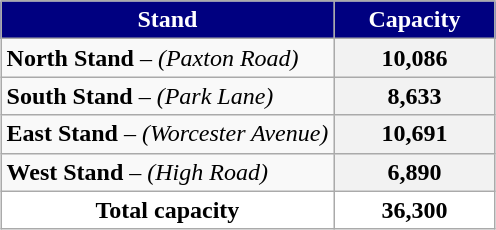<table class="wikitable" style="margin: 1em auto;">
<tr>
<th style="background: navy; color: white">Stand</th>
<th style="background: navy; color: white; width: 100px;">Capacity</th>
</tr>
<tr>
<td><strong>North Stand</strong> – <em>(Paxton Road)</em></td>
<th align="center">10,086</th>
</tr>
<tr>
<td><strong>South Stand</strong> – <em>(Park Lane)</em></td>
<th align="center">8,633</th>
</tr>
<tr>
<td><strong>East Stand</strong> – <em>(Worcester Avenue)</em></td>
<th align="center">10,691</th>
</tr>
<tr>
<td><strong>West Stand</strong> – <em>(High Road)</em></td>
<th align="center">6,890</th>
</tr>
<tr>
<th style="background: white;"><strong>Total capacity</strong></th>
<th style="background: white;" align="center"><strong>36,300</strong></th>
</tr>
</table>
